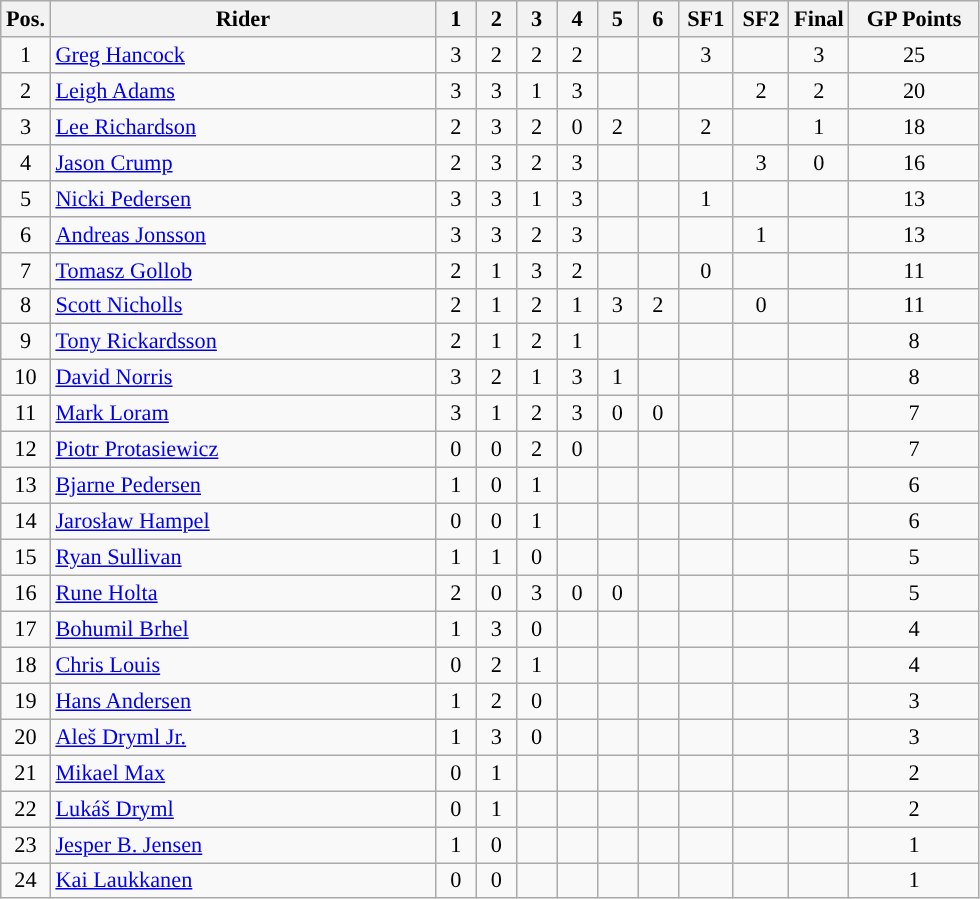<table class=wikitable style="font-size:93%;">
<tr>
<th width=25px>Pos.</th>
<th width=250px>Rider</th>
<th width=20px>1</th>
<th width=20px>2</th>
<th width=20px>3</th>
<th width=20px>4</th>
<th width=20px>5</th>
<th width=20px>6</th>
<th width=30px>SF1</th>
<th width=30px>SF2</th>
<th width=30px>Final</th>
<th width=80px>GP Points</th>
</tr>
<tr align=center style="background-color:">
<td>1</td>
<td align=left> <a href='#'>Greg Hancock</a></td>
<td>3</td>
<td>2</td>
<td>2</td>
<td>2</td>
<td></td>
<td></td>
<td>  3</td>
<td></td>
<td>3</td>
<td>25</td>
</tr>
<tr align=center style="background-color:">
<td>2</td>
<td align=left> <a href='#'>Leigh Adams</a></td>
<td>3</td>
<td>3</td>
<td>1</td>
<td>3</td>
<td></td>
<td></td>
<td></td>
<td>2</td>
<td>2</td>
<td>20</td>
</tr>
<tr align=center style="background-color:">
<td>3</td>
<td align=left> <a href='#'>Lee Richardson</a></td>
<td>2</td>
<td>3</td>
<td>2</td>
<td>0</td>
<td>2</td>
<td></td>
<td>2</td>
<td></td>
<td>1</td>
<td>18</td>
</tr>
<tr align=center>
<td>4</td>
<td align=left> <a href='#'>Jason Crump</a></td>
<td>2</td>
<td>3</td>
<td>2</td>
<td>3</td>
<td></td>
<td></td>
<td></td>
<td>3</td>
<td>0</td>
<td>16</td>
</tr>
<tr align=center>
<td>5</td>
<td align=left> <a href='#'>Nicki Pedersen</a></td>
<td>3</td>
<td>3</td>
<td>1</td>
<td>3</td>
<td></td>
<td></td>
<td>1</td>
<td></td>
<td></td>
<td>13</td>
</tr>
<tr align=center>
<td>6</td>
<td align=left> <a href='#'>Andreas Jonsson</a></td>
<td>3</td>
<td>3</td>
<td>2</td>
<td>3</td>
<td></td>
<td></td>
<td></td>
<td>1</td>
<td></td>
<td>13</td>
</tr>
<tr align=center>
<td>7</td>
<td align=left> <a href='#'>Tomasz Gollob</a></td>
<td>2</td>
<td>1</td>
<td>3</td>
<td>2</td>
<td></td>
<td></td>
<td>0</td>
<td></td>
<td></td>
<td>11</td>
</tr>
<tr align=center>
<td>8</td>
<td align=left> <a href='#'>Scott Nicholls</a></td>
<td>2</td>
<td>1</td>
<td>2</td>
<td>1</td>
<td>3</td>
<td>2</td>
<td></td>
<td>0</td>
<td></td>
<td>11</td>
</tr>
<tr align=center>
<td>9</td>
<td align=left> <a href='#'>Tony Rickardsson</a></td>
<td>2</td>
<td>1</td>
<td>2</td>
<td>1</td>
<td></td>
<td></td>
<td></td>
<td></td>
<td></td>
<td>8</td>
</tr>
<tr align=center>
<td>10</td>
<td align=left> <a href='#'>David Norris</a></td>
<td>3</td>
<td>2</td>
<td>1</td>
<td>3</td>
<td>1</td>
<td></td>
<td></td>
<td></td>
<td></td>
<td>8</td>
</tr>
<tr align=center>
<td>11</td>
<td align=left> <a href='#'>Mark Loram</a></td>
<td>3</td>
<td>1</td>
<td>2</td>
<td>3</td>
<td>0</td>
<td>0</td>
<td></td>
<td></td>
<td></td>
<td>7</td>
</tr>
<tr align=center>
<td>12</td>
<td align=left> <a href='#'>Piotr Protasiewicz</a></td>
<td>0</td>
<td>0</td>
<td>2</td>
<td>0</td>
<td></td>
<td></td>
<td></td>
<td></td>
<td></td>
<td>7</td>
</tr>
<tr align=center>
<td>13</td>
<td align=left> <a href='#'>Bjarne Pedersen</a></td>
<td>1</td>
<td>0</td>
<td>1</td>
<td></td>
<td></td>
<td></td>
<td></td>
<td></td>
<td></td>
<td>6</td>
</tr>
<tr align=center>
<td>14</td>
<td align=left> <a href='#'>Jarosław Hampel</a></td>
<td>0</td>
<td>0</td>
<td>1</td>
<td></td>
<td></td>
<td></td>
<td></td>
<td></td>
<td></td>
<td>6</td>
</tr>
<tr align=center>
<td>15</td>
<td align=left> <a href='#'>Ryan Sullivan</a></td>
<td>1</td>
<td>1</td>
<td>0</td>
<td></td>
<td></td>
<td></td>
<td></td>
<td></td>
<td></td>
<td>5</td>
</tr>
<tr align=center>
<td>16</td>
<td align=left> <a href='#'>Rune Holta</a></td>
<td>2</td>
<td>0</td>
<td>3</td>
<td>0</td>
<td>0</td>
<td></td>
<td></td>
<td></td>
<td></td>
<td>5</td>
</tr>
<tr align=center>
<td>17</td>
<td align=left> <a href='#'>Bohumil Brhel</a></td>
<td>1</td>
<td>3</td>
<td>0</td>
<td></td>
<td></td>
<td></td>
<td></td>
<td></td>
<td></td>
<td>4</td>
</tr>
<tr align=center>
<td>18</td>
<td align=left> <a href='#'>Chris Louis</a></td>
<td>0</td>
<td>2</td>
<td>1</td>
<td></td>
<td></td>
<td></td>
<td></td>
<td></td>
<td></td>
<td>4</td>
</tr>
<tr align=center>
<td>19</td>
<td align=left> <a href='#'>Hans Andersen</a></td>
<td>1</td>
<td>2</td>
<td>0</td>
<td></td>
<td></td>
<td></td>
<td></td>
<td></td>
<td></td>
<td>3</td>
</tr>
<tr align=center>
<td>20</td>
<td align=left> <a href='#'>Aleš Dryml Jr.</a></td>
<td>1</td>
<td>3</td>
<td>0</td>
<td></td>
<td></td>
<td></td>
<td></td>
<td></td>
<td></td>
<td>3</td>
</tr>
<tr align=center>
<td>21</td>
<td align=left> <a href='#'>Mikael Max</a></td>
<td>0</td>
<td>1</td>
<td></td>
<td></td>
<td></td>
<td></td>
<td></td>
<td></td>
<td></td>
<td>2</td>
</tr>
<tr align=center>
<td>22</td>
<td align=left> <a href='#'>Lukáš Dryml</a></td>
<td>0</td>
<td>1</td>
<td></td>
<td></td>
<td></td>
<td></td>
<td></td>
<td></td>
<td></td>
<td>2</td>
</tr>
<tr align=center>
<td>23</td>
<td align=left> <a href='#'>Jesper B. Jensen</a></td>
<td>1</td>
<td>0</td>
<td></td>
<td></td>
<td></td>
<td></td>
<td></td>
<td></td>
<td></td>
<td>1</td>
</tr>
<tr align=center>
<td>24</td>
<td align=left> <a href='#'>Kai Laukkanen</a></td>
<td>0</td>
<td>0</td>
<td></td>
<td></td>
<td></td>
<td></td>
<td></td>
<td></td>
<td></td>
<td>1</td>
</tr>
</table>
